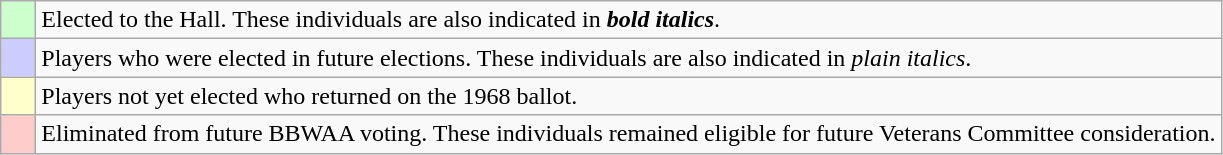<table class="wikitable">
<tr>
<td bgcolor="#ccffcc">    </td>
<td>Elected to the Hall. These individuals are also indicated in <strong><em>bold italics</em></strong>.</td>
</tr>
<tr>
<td bgcolor="#ccccff">    </td>
<td>Players who were elected in future elections. These individuals are also indicated in <em>plain italics</em>.</td>
</tr>
<tr>
<td bgcolor="#ffffcc">    </td>
<td>Players not yet elected who returned on the 1968 ballot.</td>
</tr>
<tr>
<td bgcolor="#ffcccc">    </td>
<td>Eliminated from future BBWAA voting. These individuals remained eligible for future Veterans Committee consideration.</td>
</tr>
</table>
